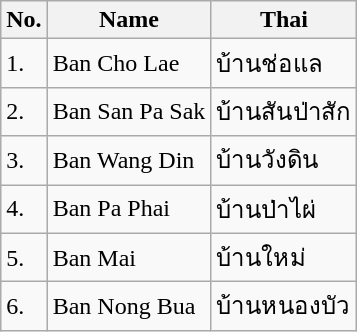<table class="wikitable sortable">
<tr>
<th>No.</th>
<th>Name</th>
<th>Thai</th>
</tr>
<tr>
<td>1.</td>
<td>Ban Cho Lae</td>
<td>บ้านช่อแล</td>
</tr>
<tr>
<td>2.</td>
<td>Ban San Pa Sak</td>
<td>บ้านสันป่าสัก</td>
</tr>
<tr>
<td>3.</td>
<td>Ban Wang Din</td>
<td>บ้านวังดิน</td>
</tr>
<tr>
<td>4.</td>
<td>Ban Pa Phai</td>
<td>บ้านป่าไผ่</td>
</tr>
<tr>
<td>5.</td>
<td>Ban Mai</td>
<td>บ้านใหม่</td>
</tr>
<tr>
<td>6.</td>
<td>Ban Nong Bua</td>
<td>บ้านหนองบัว</td>
</tr>
</table>
